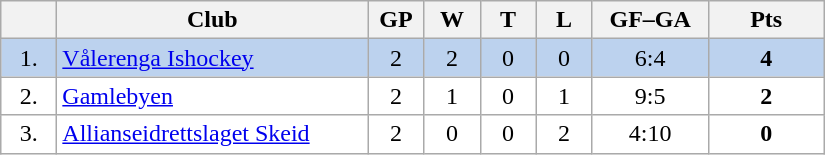<table class="wikitable">
<tr>
<th width="30"></th>
<th width="200">Club</th>
<th width="30">GP</th>
<th width="30">W</th>
<th width="30">T</th>
<th width="30">L</th>
<th width="70">GF–GA</th>
<th width="70">Pts</th>
</tr>
<tr bgcolor="#BCD2EE" align="center">
<td>1.</td>
<td align="left"><a href='#'>Vålerenga Ishockey</a></td>
<td>2</td>
<td>2</td>
<td>0</td>
<td>0</td>
<td>6:4</td>
<td><strong>4</strong></td>
</tr>
<tr bgcolor="#FFFFFF" align="center">
<td>2.</td>
<td align="left"><a href='#'>Gamlebyen</a></td>
<td>2</td>
<td>1</td>
<td>0</td>
<td>1</td>
<td>9:5</td>
<td><strong>2</strong></td>
</tr>
<tr bgcolor="#FFFFFF" align="center">
<td>3.</td>
<td align="left"><a href='#'>Allianseidrettslaget Skeid</a></td>
<td>2</td>
<td>0</td>
<td>0</td>
<td>2</td>
<td>4:10</td>
<td><strong>0</strong></td>
</tr>
</table>
